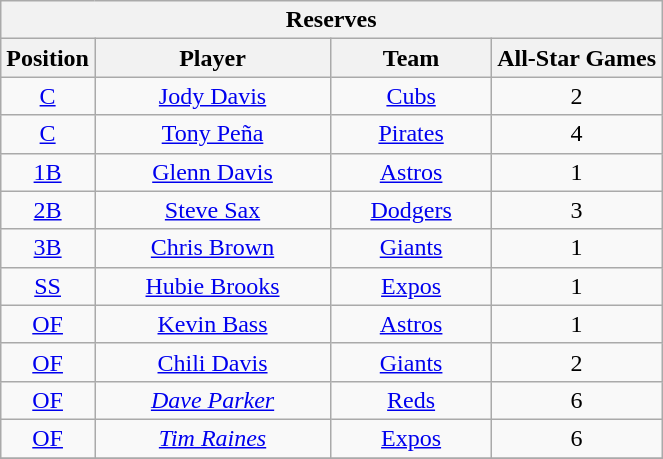<table class="wikitable" style="font-size: 100%; text-align:center;">
<tr>
<th colspan="4">Reserves</th>
</tr>
<tr>
<th>Position</th>
<th width="150">Player</th>
<th width="100">Team</th>
<th>All-Star Games</th>
</tr>
<tr>
<td><a href='#'>C</a></td>
<td><a href='#'>Jody Davis</a></td>
<td><a href='#'>Cubs</a></td>
<td>2</td>
</tr>
<tr>
<td><a href='#'>C</a></td>
<td><a href='#'>Tony Peña</a></td>
<td><a href='#'>Pirates</a></td>
<td>4</td>
</tr>
<tr>
<td><a href='#'>1B</a></td>
<td><a href='#'>Glenn Davis</a></td>
<td><a href='#'>Astros</a></td>
<td>1</td>
</tr>
<tr>
<td><a href='#'>2B</a></td>
<td><a href='#'>Steve Sax</a></td>
<td><a href='#'>Dodgers</a></td>
<td>3</td>
</tr>
<tr>
<td><a href='#'>3B</a></td>
<td><a href='#'>Chris Brown</a></td>
<td><a href='#'>Giants</a></td>
<td>1</td>
</tr>
<tr>
<td><a href='#'>SS</a></td>
<td><a href='#'>Hubie Brooks</a></td>
<td><a href='#'>Expos</a></td>
<td>1</td>
</tr>
<tr>
<td><a href='#'>OF</a></td>
<td><a href='#'>Kevin Bass</a></td>
<td><a href='#'>Astros</a></td>
<td>1</td>
</tr>
<tr>
<td><a href='#'>OF</a></td>
<td><a href='#'>Chili Davis</a></td>
<td><a href='#'>Giants</a></td>
<td>2</td>
</tr>
<tr>
<td><a href='#'>OF</a></td>
<td><em><a href='#'>Dave Parker</a></em></td>
<td><a href='#'>Reds</a></td>
<td>6</td>
</tr>
<tr>
<td><a href='#'>OF</a></td>
<td><em><a href='#'>Tim Raines</a></em></td>
<td><a href='#'>Expos</a></td>
<td>6</td>
</tr>
<tr>
</tr>
</table>
